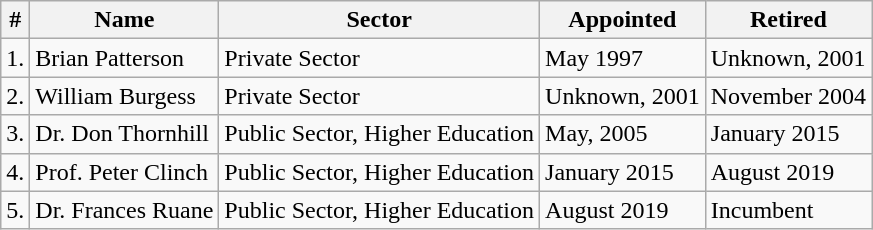<table class="wikitable">
<tr>
<th>#</th>
<th>Name</th>
<th>Sector</th>
<th>Appointed</th>
<th>Retired</th>
</tr>
<tr>
<td>1.</td>
<td>Brian Patterson</td>
<td>Private Sector</td>
<td>May 1997</td>
<td>Unknown, 2001</td>
</tr>
<tr>
<td>2.</td>
<td>William Burgess</td>
<td>Private Sector</td>
<td>Unknown, 2001</td>
<td>November 2004</td>
</tr>
<tr>
<td>3.</td>
<td>Dr. Don Thornhill</td>
<td>Public Sector, Higher Education</td>
<td>May, 2005</td>
<td>January 2015</td>
</tr>
<tr>
<td>4.</td>
<td>Prof. Peter Clinch</td>
<td>Public Sector, Higher Education</td>
<td>January 2015</td>
<td>August 2019</td>
</tr>
<tr>
<td>5.</td>
<td>Dr. Frances Ruane</td>
<td>Public Sector, Higher Education</td>
<td>August 2019</td>
<td>Incumbent</td>
</tr>
</table>
